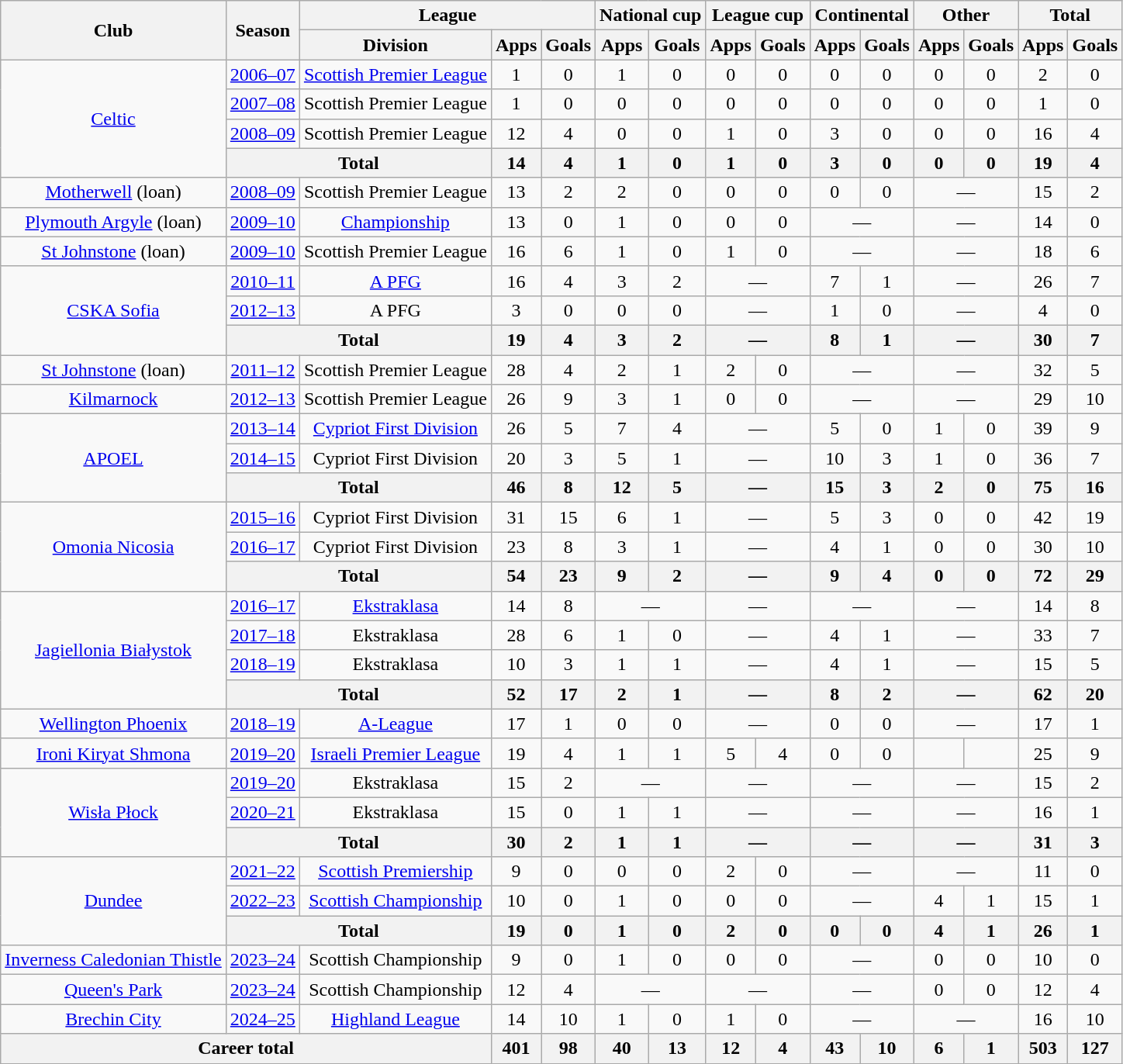<table class="wikitable" style="text-align:center">
<tr>
<th rowspan="2">Club</th>
<th rowspan="2">Season</th>
<th colspan="3">League</th>
<th colspan="2">National cup</th>
<th colspan="2">League cup</th>
<th colspan="2">Continental</th>
<th colspan="2">Other</th>
<th colspan="2">Total</th>
</tr>
<tr>
<th>Division</th>
<th>Apps</th>
<th>Goals</th>
<th>Apps</th>
<th>Goals</th>
<th>Apps</th>
<th>Goals</th>
<th>Apps</th>
<th>Goals</th>
<th>Apps</th>
<th>Goals</th>
<th>Apps</th>
<th>Goals</th>
</tr>
<tr>
<td rowspan="4"><a href='#'>Celtic</a></td>
<td><a href='#'>2006–07</a></td>
<td><a href='#'>Scottish Premier League</a></td>
<td>1</td>
<td>0</td>
<td>1</td>
<td>0</td>
<td>0</td>
<td>0</td>
<td>0</td>
<td>0</td>
<td>0</td>
<td>0</td>
<td>2</td>
<td>0</td>
</tr>
<tr>
<td><a href='#'>2007–08</a></td>
<td>Scottish Premier League</td>
<td>1</td>
<td>0</td>
<td>0</td>
<td>0</td>
<td>0</td>
<td>0</td>
<td>0</td>
<td>0</td>
<td>0</td>
<td>0</td>
<td>1</td>
<td>0</td>
</tr>
<tr>
<td><a href='#'>2008–09</a></td>
<td>Scottish Premier League</td>
<td>12</td>
<td>4</td>
<td>0</td>
<td>0</td>
<td>1</td>
<td>0</td>
<td>3</td>
<td>0</td>
<td>0</td>
<td>0</td>
<td>16</td>
<td>4</td>
</tr>
<tr>
<th colspan="2">Total</th>
<th>14</th>
<th>4</th>
<th>1</th>
<th>0</th>
<th>1</th>
<th>0</th>
<th>3</th>
<th>0</th>
<th>0</th>
<th>0</th>
<th>19</th>
<th>4</th>
</tr>
<tr>
<td><a href='#'>Motherwell</a> (loan)</td>
<td><a href='#'>2008–09</a></td>
<td>Scottish Premier League</td>
<td>13</td>
<td>2</td>
<td>2</td>
<td>0</td>
<td>0</td>
<td>0</td>
<td>0</td>
<td>0</td>
<td colspan="2">—</td>
<td>15</td>
<td>2</td>
</tr>
<tr>
<td><a href='#'>Plymouth Argyle</a> (loan)</td>
<td><a href='#'>2009–10</a></td>
<td><a href='#'>Championship</a></td>
<td>13</td>
<td>0</td>
<td>1</td>
<td>0</td>
<td>0</td>
<td>0</td>
<td colspan="2">—</td>
<td colspan="2">—</td>
<td>14</td>
<td>0</td>
</tr>
<tr>
<td><a href='#'>St Johnstone</a> (loan)</td>
<td><a href='#'>2009–10</a></td>
<td>Scottish Premier League</td>
<td>16</td>
<td>6</td>
<td>1</td>
<td>0</td>
<td>1</td>
<td>0</td>
<td colspan="2">—</td>
<td colspan="2">—</td>
<td>18</td>
<td>6</td>
</tr>
<tr>
<td rowspan="3"><a href='#'>CSKA Sofia</a></td>
<td><a href='#'>2010–11</a></td>
<td><a href='#'>A PFG</a></td>
<td>16</td>
<td>4</td>
<td>3</td>
<td>2</td>
<td colspan="2">—</td>
<td>7</td>
<td>1</td>
<td colspan="2">—</td>
<td>26</td>
<td>7</td>
</tr>
<tr>
<td><a href='#'>2012–13</a></td>
<td>A PFG</td>
<td>3</td>
<td>0</td>
<td>0</td>
<td>0</td>
<td colspan="2">—</td>
<td>1</td>
<td>0</td>
<td colspan="2">—</td>
<td>4</td>
<td>0</td>
</tr>
<tr>
<th colspan="2">Total</th>
<th>19</th>
<th>4</th>
<th>3</th>
<th>2</th>
<th colspan="2">—</th>
<th>8</th>
<th>1</th>
<th colspan="2">—</th>
<th>30</th>
<th>7</th>
</tr>
<tr>
<td><a href='#'>St Johnstone</a> (loan)</td>
<td><a href='#'>2011–12</a></td>
<td>Scottish Premier League</td>
<td>28</td>
<td>4</td>
<td>2</td>
<td>1</td>
<td>2</td>
<td>0</td>
<td colspan="2">—</td>
<td colspan="2">—</td>
<td>32</td>
<td>5</td>
</tr>
<tr>
<td><a href='#'>Kilmarnock</a></td>
<td><a href='#'>2012–13</a></td>
<td>Scottish Premier League</td>
<td>26</td>
<td>9</td>
<td>3</td>
<td>1</td>
<td>0</td>
<td>0</td>
<td colspan="2">—</td>
<td colspan="2">—</td>
<td>29</td>
<td>10</td>
</tr>
<tr>
<td rowspan="3"><a href='#'>APOEL</a></td>
<td><a href='#'>2013–14</a></td>
<td><a href='#'>Cypriot First Division</a></td>
<td>26</td>
<td>5</td>
<td>7</td>
<td>4</td>
<td colspan="2">—</td>
<td>5</td>
<td>0</td>
<td>1</td>
<td>0</td>
<td>39</td>
<td>9</td>
</tr>
<tr>
<td><a href='#'>2014–15</a></td>
<td>Cypriot First Division</td>
<td>20</td>
<td>3</td>
<td>5</td>
<td>1</td>
<td colspan="2">—</td>
<td>10</td>
<td>3</td>
<td>1</td>
<td>0</td>
<td>36</td>
<td>7</td>
</tr>
<tr>
<th colspan="2">Total</th>
<th>46</th>
<th>8</th>
<th>12</th>
<th>5</th>
<th colspan="2">—</th>
<th>15</th>
<th>3</th>
<th>2</th>
<th>0</th>
<th>75</th>
<th>16</th>
</tr>
<tr>
<td rowspan="3"><a href='#'>Omonia Nicosia</a></td>
<td><a href='#'>2015–16</a></td>
<td>Cypriot First Division</td>
<td>31</td>
<td>15</td>
<td>6</td>
<td>1</td>
<td colspan="2">—</td>
<td>5</td>
<td>3</td>
<td>0</td>
<td>0</td>
<td>42</td>
<td>19</td>
</tr>
<tr>
<td><a href='#'>2016–17</a></td>
<td>Cypriot First Division</td>
<td>23</td>
<td>8</td>
<td>3</td>
<td>1</td>
<td colspan="2">—</td>
<td>4</td>
<td>1</td>
<td>0</td>
<td>0</td>
<td>30</td>
<td>10</td>
</tr>
<tr>
<th colspan="2">Total</th>
<th>54</th>
<th>23</th>
<th>9</th>
<th>2</th>
<th colspan="2">—</th>
<th>9</th>
<th>4</th>
<th>0</th>
<th>0</th>
<th>72</th>
<th>29</th>
</tr>
<tr>
<td rowspan="4"><a href='#'>Jagiellonia Białystok</a></td>
<td><a href='#'>2016–17</a></td>
<td><a href='#'>Ekstraklasa</a></td>
<td>14</td>
<td>8</td>
<td colspan="2">—</td>
<td colspan="2">—</td>
<td colspan="2">—</td>
<td colspan="2">—</td>
<td>14</td>
<td>8</td>
</tr>
<tr>
<td><a href='#'>2017–18</a></td>
<td>Ekstraklasa</td>
<td>28</td>
<td>6</td>
<td>1</td>
<td>0</td>
<td colspan="2">—</td>
<td>4</td>
<td>1</td>
<td colspan="2">—</td>
<td>33</td>
<td>7</td>
</tr>
<tr>
<td><a href='#'>2018–19</a></td>
<td>Ekstraklasa</td>
<td>10</td>
<td>3</td>
<td>1</td>
<td>1</td>
<td colspan="2">—</td>
<td>4</td>
<td>1</td>
<td colspan="2">—</td>
<td>15</td>
<td>5</td>
</tr>
<tr>
<th colspan="2">Total</th>
<th>52</th>
<th>17</th>
<th>2</th>
<th>1</th>
<th colspan="2">—</th>
<th>8</th>
<th>2</th>
<th colspan="2">—</th>
<th>62</th>
<th>20</th>
</tr>
<tr>
<td><a href='#'>Wellington Phoenix</a></td>
<td><a href='#'>2018–19</a></td>
<td><a href='#'>A-League</a></td>
<td>17</td>
<td>1</td>
<td>0</td>
<td>0</td>
<td colspan="2">—</td>
<td>0</td>
<td>0</td>
<td colspan="2">—</td>
<td>17</td>
<td>1</td>
</tr>
<tr>
<td><a href='#'>Ironi Kiryat Shmona</a></td>
<td><a href='#'>2019–20</a></td>
<td><a href='#'>Israeli Premier League</a></td>
<td>19</td>
<td>4</td>
<td>1</td>
<td>1</td>
<td>5</td>
<td>4</td>
<td>0</td>
<td>0</td>
<td></td>
<td></td>
<td>25</td>
<td>9</td>
</tr>
<tr>
<td rowspan="3"><a href='#'>Wisła Płock</a></td>
<td><a href='#'>2019–20</a></td>
<td>Ekstraklasa</td>
<td>15</td>
<td>2</td>
<td colspan="2">—</td>
<td colspan="2">—</td>
<td colspan="2">—</td>
<td colspan="2">—</td>
<td>15</td>
<td>2</td>
</tr>
<tr>
<td><a href='#'>2020–21</a></td>
<td>Ekstraklasa</td>
<td>15</td>
<td>0</td>
<td>1</td>
<td>1</td>
<td colspan="2">—</td>
<td colspan="2">—</td>
<td colspan="2">—</td>
<td>16</td>
<td>1</td>
</tr>
<tr>
<th colspan="2">Total</th>
<th>30</th>
<th>2</th>
<th>1</th>
<th>1</th>
<th colspan="2">—</th>
<th colspan="2">—</th>
<th colspan="2">—</th>
<th>31</th>
<th>3</th>
</tr>
<tr>
<td rowspan="3"><a href='#'>Dundee</a></td>
<td><a href='#'>2021–22</a></td>
<td><a href='#'>Scottish Premiership</a></td>
<td>9</td>
<td>0</td>
<td>0</td>
<td>0</td>
<td>2</td>
<td>0</td>
<td colspan="2">—</td>
<td colspan="2">—</td>
<td>11</td>
<td>0</td>
</tr>
<tr>
<td><a href='#'>2022–23</a></td>
<td><a href='#'>Scottish Championship</a></td>
<td>10</td>
<td>0</td>
<td>1</td>
<td>0</td>
<td>0</td>
<td>0</td>
<td colspan="2">—</td>
<td>4</td>
<td>1</td>
<td>15</td>
<td>1</td>
</tr>
<tr>
<th colspan="2">Total</th>
<th>19</th>
<th>0</th>
<th>1</th>
<th>0</th>
<th>2</th>
<th>0</th>
<th>0</th>
<th>0</th>
<th>4</th>
<th>1</th>
<th>26</th>
<th>1</th>
</tr>
<tr>
<td><a href='#'>Inverness Caledonian Thistle</a></td>
<td><a href='#'>2023–24</a></td>
<td>Scottish Championship</td>
<td>9</td>
<td>0</td>
<td>1</td>
<td>0</td>
<td>0</td>
<td>0</td>
<td colspan="2">—</td>
<td>0</td>
<td>0</td>
<td>10</td>
<td>0</td>
</tr>
<tr>
<td><a href='#'>Queen's Park</a></td>
<td><a href='#'>2023–24</a></td>
<td>Scottish Championship</td>
<td>12</td>
<td>4</td>
<td colspan="2">—</td>
<td colspan="2">—</td>
<td colspan="2">—</td>
<td>0</td>
<td>0</td>
<td>12</td>
<td>4</td>
</tr>
<tr>
<td><a href='#'>Brechin City</a></td>
<td><a href='#'>2024–25</a></td>
<td><a href='#'>Highland League</a></td>
<td>14</td>
<td>10</td>
<td>1</td>
<td>0</td>
<td>1</td>
<td>0</td>
<td colspan="2">—</td>
<td colspan="2">—</td>
<td>16</td>
<td>10</td>
</tr>
<tr>
<th colspan="3">Career total</th>
<th>401</th>
<th>98</th>
<th>40</th>
<th>13</th>
<th>12</th>
<th>4</th>
<th>43</th>
<th>10</th>
<th>6</th>
<th>1</th>
<th>503</th>
<th>127</th>
</tr>
</table>
